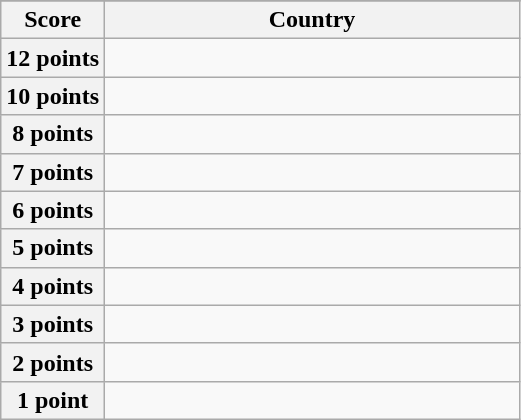<table class="wikitable">
<tr>
</tr>
<tr>
<th scope="col" width="20%">Score</th>
<th scope="col">Country</th>
</tr>
<tr>
<th scope="row">12 points</th>
<td></td>
</tr>
<tr>
<th scope="row">10 points</th>
<td></td>
</tr>
<tr>
<th scope="row">8 points</th>
<td></td>
</tr>
<tr>
<th scope="row">7 points</th>
<td></td>
</tr>
<tr>
<th scope="row">6 points</th>
<td></td>
</tr>
<tr>
<th scope="row">5 points</th>
<td></td>
</tr>
<tr>
<th scope="row">4 points</th>
<td></td>
</tr>
<tr>
<th scope="row">3 points</th>
<td></td>
</tr>
<tr>
<th scope="row">2 points</th>
<td></td>
</tr>
<tr>
<th scope="row">1 point</th>
<td></td>
</tr>
</table>
